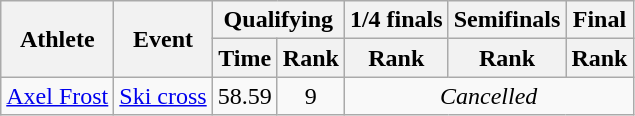<table class="wikitable">
<tr>
<th rowspan="2">Athlete</th>
<th rowspan="2">Event</th>
<th colspan="2">Qualifying</th>
<th colspan="1">1/4 finals</th>
<th colspan="1">Semifinals</th>
<th colspan="1">Final</th>
</tr>
<tr>
<th>Time</th>
<th>Rank</th>
<th>Rank</th>
<th>Rank</th>
<th>Rank</th>
</tr>
<tr>
<td><a href='#'>Axel Frost</a></td>
<td><a href='#'>Ski cross</a></td>
<td align="center">58.59</td>
<td align="center">9</td>
<td colspan=3 align="center"><em>Cancelled</em></td>
</tr>
</table>
